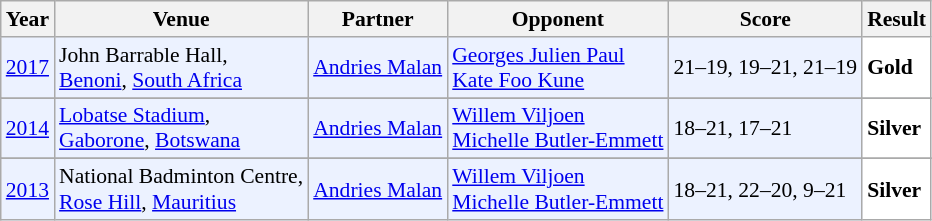<table class="sortable wikitable" style="font-size: 90%;">
<tr>
<th>Year</th>
<th>Venue</th>
<th>Partner</th>
<th>Opponent</th>
<th>Score</th>
<th>Result</th>
</tr>
<tr style="background:#ECF2FF">
<td align="center"><a href='#'>2017</a></td>
<td align="left">John Barrable Hall,<br><a href='#'>Benoni</a>, <a href='#'>South Africa</a></td>
<td align="left"> <a href='#'>Andries Malan</a></td>
<td align="left"> <a href='#'>Georges Julien Paul</a> <br>  <a href='#'>Kate Foo Kune</a></td>
<td align="left">21–19, 19–21, 21–19</td>
<td style="text-align:left; background:white"> <strong>Gold</strong></td>
</tr>
<tr>
</tr>
<tr style="background:#ECF2FF">
<td align="center"><a href='#'>2014</a></td>
<td align="left"><a href='#'>Lobatse Stadium</a>,<br><a href='#'>Gaborone</a>, <a href='#'>Botswana</a></td>
<td align="left"> <a href='#'>Andries Malan</a></td>
<td align="left"> <a href='#'>Willem Viljoen</a> <br>  <a href='#'>Michelle Butler-Emmett</a></td>
<td align="left">18–21, 17–21</td>
<td style="text-align:left; background:white"> <strong>Silver</strong></td>
</tr>
<tr>
</tr>
<tr style="background:#ECF2FF">
<td style="text-align:center;"><a href='#'>2013</a></td>
<td style="text-align:left;">National Badminton Centre,<br><a href='#'>Rose Hill</a>, <a href='#'>Mauritius</a></td>
<td align="left"> <a href='#'>Andries Malan</a></td>
<td align="left"> <a href='#'>Willem Viljoen</a> <br>  <a href='#'>Michelle Butler-Emmett</a></td>
<td align="left">18–21, 22–20, 9–21</td>
<td style="text-align:left; background:white"> <strong>Silver</strong></td>
</tr>
</table>
